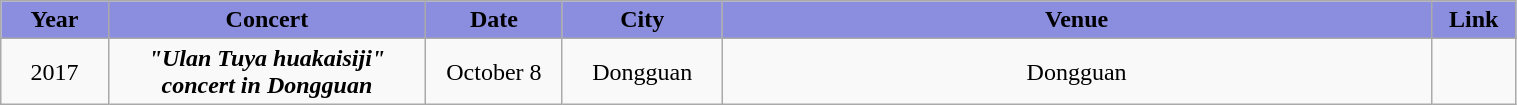<table class="wikitable sortable mw-collapsible" width="80%" style="text-align:center">
<tr align="center" style="background:#8B8EDE">
<td style="width:2%"><strong>Year</strong></td>
<td style="width:8%"><strong>Concert</strong></td>
<td style="width:2%"><strong>Date</strong></td>
<td style="width:2%"><strong>City</strong></td>
<td style="width:18%"><strong>Venue</strong></td>
<td style="width:1%"><strong>Link</strong></td>
</tr>
<tr>
<td rowspan="2">2017</td>
<td rowspan="2"><strong><em>"Ulan Tuya huakaisiji" concert in Dongguan</em></strong></td>
<td>October 8</td>
<td>Dongguan</td>
<td>Dongguan</td>
<td></td>
</tr>
</table>
